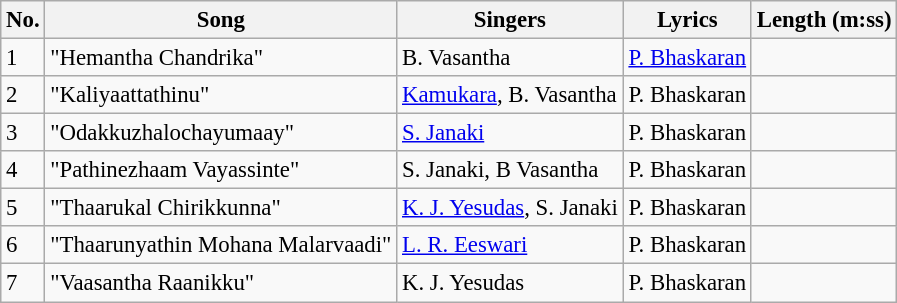<table class="wikitable" style="font-size:95%;">
<tr>
<th>No.</th>
<th>Song</th>
<th>Singers</th>
<th>Lyrics</th>
<th>Length (m:ss)</th>
</tr>
<tr>
<td>1</td>
<td>"Hemantha Chandrika"</td>
<td>B. Vasantha</td>
<td><a href='#'>P. Bhaskaran</a></td>
<td></td>
</tr>
<tr>
<td>2</td>
<td>"Kaliyaattathinu"</td>
<td><a href='#'>Kamukara</a>, B. Vasantha</td>
<td>P. Bhaskaran</td>
<td></td>
</tr>
<tr>
<td>3</td>
<td>"Odakkuzhalochayumaay"</td>
<td><a href='#'>S. Janaki</a></td>
<td>P. Bhaskaran</td>
<td></td>
</tr>
<tr>
<td>4</td>
<td>"Pathinezhaam Vayassinte"</td>
<td>S. Janaki, B Vasantha</td>
<td>P. Bhaskaran</td>
<td></td>
</tr>
<tr>
<td>5</td>
<td>"Thaarukal Chirikkunna"</td>
<td><a href='#'>K. J. Yesudas</a>, S. Janaki</td>
<td>P. Bhaskaran</td>
<td></td>
</tr>
<tr>
<td>6</td>
<td>"Thaarunyathin Mohana Malarvaadi"</td>
<td><a href='#'>L. R. Eeswari</a></td>
<td>P. Bhaskaran</td>
<td></td>
</tr>
<tr>
<td>7</td>
<td>"Vaasantha Raanikku"</td>
<td>K. J. Yesudas</td>
<td>P. Bhaskaran</td>
<td></td>
</tr>
</table>
